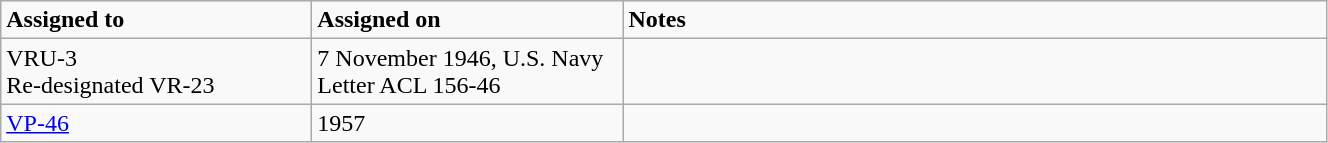<table class="wikitable" style="width: 70%;">
<tr>
<td style="width: 200px;"><strong>Assigned to</strong></td>
<td style="width: 200px;"><strong>Assigned on</strong></td>
<td><strong>Notes</strong></td>
</tr>
<tr>
<td>VRU-3<br>Re-designated VR-23</td>
<td>7 November 1946, U.S. Navy Letter ACL 156-46</td>
<td></td>
</tr>
<tr>
<td><a href='#'>VP-46</a></td>
<td>1957</td>
<td></td>
</tr>
</table>
